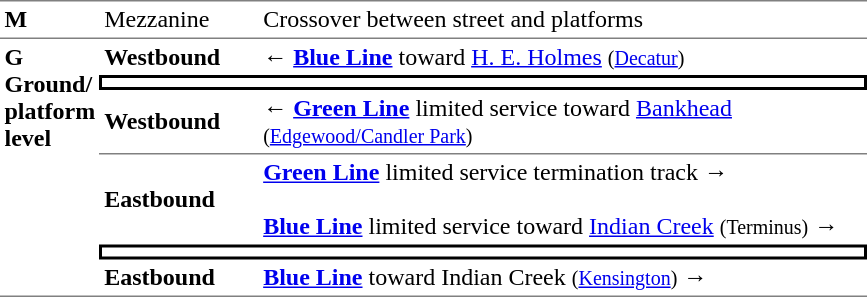<table table border=0 cellspacing=0 cellpadding=3>
<tr>
<td style="border-top:solid 1px gray;" width=50 valign=top><strong>M</strong></td>
<td style="border-top:solid 1px gray;" width=100 valign=top>Mezzanine</td>
<td style="border-top:solid 1px gray;" width=400 valign=top>Crossover between street and platforms</td>
</tr>
<tr>
<td style="border-top:solid 1px gray;border-bottom:solid 1px gray;" width=50 rowspan=6 valign=top><strong>G<br>Ground/<br>platform level</strong></td>
<td style="border-top:solid 1px gray;" width=100><strong>Westbound</strong></td>
<td style="border-top:solid 1px gray;" width=400>← <a href='#'><span><strong>Blue Line</strong></span></a> toward <a href='#'>H. E. Holmes</a> <small>(<a href='#'>Decatur</a>)</small></td>
</tr>
<tr>
<td style="border-top:solid 2px black;border-right:solid 2px black;border-left:solid 2px black;border-bottom:solid 2px black;text-align:center;" colspan=2></td>
</tr>
<tr>
<td style="border-bottom:solid 1px gray;"><strong>Westbound</strong></td>
<td style="border-bottom:solid 1px gray;">← <a href='#'><span><strong>Green Line</strong></span></a> limited service toward <a href='#'>Bankhead</a> <small>(<a href='#'>Edgewood/Candler Park</a>)</small></td>
</tr>
<tr>
<td><strong>Eastbound</strong></td>
<td> <a href='#'><span><strong>Green Line</strong></span></a> limited service termination track  →<br><br> <a href='#'><span><strong>Blue Line</strong></span></a> limited service toward <a href='#'>Indian Creek</a> <small>(Terminus)</small> →</td>
</tr>
<tr>
<td style="border-top:solid 2px black;border-right:solid 2px black;border-left:solid 2px black;border-bottom:solid 2px black;text-align:center;" colspan=2></td>
</tr>
<tr>
<td style="border-bottom:solid 1px gray;"><strong>Eastbound</strong></td>
<td style="border-bottom:solid 1px gray;"> <a href='#'><span><strong>Blue Line</strong></span></a> toward Indian Creek <small>(<a href='#'>Kensington</a>)</small> →</td>
</tr>
</table>
